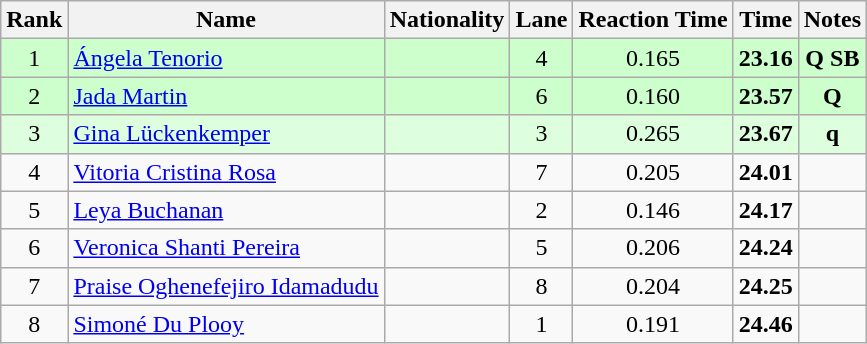<table class="wikitable sortable" style="text-align:center">
<tr>
<th>Rank</th>
<th>Name</th>
<th>Nationality</th>
<th>Lane</th>
<th>Reaction Time</th>
<th>Time</th>
<th>Notes</th>
</tr>
<tr bgcolor=ccffcc>
<td>1</td>
<td align=left><a href='#'>Ángela Tenorio</a></td>
<td align=left></td>
<td>4</td>
<td>0.165</td>
<td><strong>23.16</strong></td>
<td><strong>Q SB</strong></td>
</tr>
<tr bgcolor=ccffcc>
<td>2</td>
<td align=left><a href='#'>Jada Martin</a></td>
<td align=left></td>
<td>6</td>
<td>0.160</td>
<td><strong>23.57</strong></td>
<td><strong>Q</strong></td>
</tr>
<tr bgcolor=ddffdd>
<td>3</td>
<td align=left><a href='#'>Gina Lückenkemper</a></td>
<td align=left></td>
<td>3</td>
<td>0.265</td>
<td><strong>23.67</strong></td>
<td><strong>q</strong></td>
</tr>
<tr>
<td>4</td>
<td align=left><a href='#'>Vitoria Cristina Rosa</a></td>
<td align=left></td>
<td>7</td>
<td>0.205</td>
<td><strong>24.01</strong></td>
<td></td>
</tr>
<tr>
<td>5</td>
<td align=left><a href='#'>Leya Buchanan</a></td>
<td align=left></td>
<td>2</td>
<td>0.146</td>
<td><strong>24.17</strong></td>
<td></td>
</tr>
<tr>
<td>6</td>
<td align=left><a href='#'>Veronica Shanti Pereira</a></td>
<td align=left></td>
<td>5</td>
<td>0.206</td>
<td><strong>24.24</strong></td>
<td></td>
</tr>
<tr>
<td>7</td>
<td align=left><a href='#'>Praise Oghenefejiro Idamadudu</a></td>
<td align=left></td>
<td>8</td>
<td>0.204</td>
<td><strong>24.25</strong></td>
<td></td>
</tr>
<tr>
<td>8</td>
<td align=left><a href='#'>Simoné Du Plooy</a></td>
<td align=left></td>
<td>1</td>
<td>0.191</td>
<td><strong>24.46</strong></td>
<td></td>
</tr>
</table>
